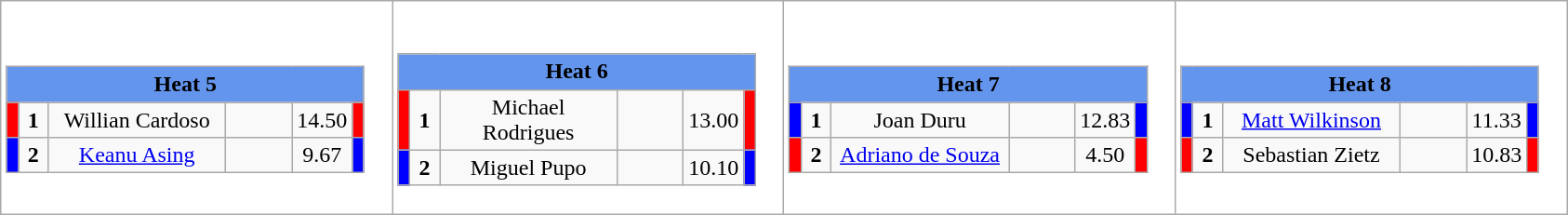<table class="wikitable" style="background:#fff;">
<tr>
<td><div><br><table class="wikitable">
<tr>
<td colspan="6" style="text-align:center; background:#6495ed;"><strong>Heat 5</strong></td>
</tr>
<tr>
<td style="width:01px; background: #f00;"></td>
<td style="width:14px; text-align:center;"><strong>1</strong></td>
<td style="width:120px; text-align:center;">Willian Cardoso</td>
<td style="width:40px; text-align:center;"></td>
<td style="width:20px; text-align:center;">14.50</td>
<td style="width:01px; background: #f00;"></td>
</tr>
<tr>
<td style="width:01px; background: #00f;"></td>
<td style="width:14px; text-align:center;"><strong>2</strong></td>
<td style="width:120px; text-align:center;"><a href='#'>Keanu Asing</a></td>
<td style="width:40px; text-align:center;"></td>
<td style="width:20px; text-align:center;">9.67</td>
<td style="width:01px; background: #00f;"></td>
</tr>
</table>
</div></td>
<td><div><br><table class="wikitable">
<tr>
<td colspan="6" style="text-align:center; background:#6495ed;"><strong>Heat 6</strong></td>
</tr>
<tr>
<td style="width:01px; background: #f00;"></td>
<td style="width:14px; text-align:center;"><strong>1</strong></td>
<td style="width:120px; text-align:center;">Michael Rodrigues</td>
<td style="width:40px; text-align:center;"></td>
<td style="width:20px; text-align:center;">13.00</td>
<td style="width:01px; background: #f00;"></td>
</tr>
<tr>
<td style="width:01px; background: #00f;"></td>
<td style="width:14px; text-align:center;"><strong>2</strong></td>
<td style="width:120px; text-align:center;">Miguel Pupo</td>
<td style="width:40px; text-align:center;"></td>
<td style="width:20px; text-align:center;">10.10</td>
<td style="width:01px; background: #00f;"></td>
</tr>
</table>
</div></td>
<td><div><br><table class="wikitable">
<tr>
<td colspan="6" style="text-align:center; background:#6495ed;"><strong>Heat 7</strong></td>
</tr>
<tr>
<td style="width:01px; background: #00f;"></td>
<td style="width:14px; text-align:center;"><strong>1</strong></td>
<td style="width:120px; text-align:center;">Joan Duru</td>
<td style="width:40px; text-align:center;"></td>
<td style="width:20px; text-align:center;">12.83</td>
<td style="width:01px; background: #00f;"></td>
</tr>
<tr>
<td style="width:01px; background: #f00;"></td>
<td style="width:14px; text-align:center;"><strong>2</strong></td>
<td style="width:120px; text-align:center;"><a href='#'>Adriano de Souza</a></td>
<td style="width:40px; text-align:center;"></td>
<td style="width:20px; text-align:center;">4.50</td>
<td style="width:01px; background: #f00;"></td>
</tr>
</table>
</div></td>
<td><div><br><table class="wikitable">
<tr>
<td colspan="6" style="text-align:center; background:#6495ed;"><strong>Heat 8</strong></td>
</tr>
<tr>
<td style="width:01px; background: #00f;"></td>
<td style="width:14px; text-align:center;"><strong>1</strong></td>
<td style="width:120px; text-align:center;"><a href='#'>Matt Wilkinson</a></td>
<td style="width:40px; text-align:center;"></td>
<td style="width:20px; text-align:center;">11.33</td>
<td style="width:01px; background: #00f;"></td>
</tr>
<tr>
<td style="width:01px; background: #f00;"></td>
<td style="width:14px; text-align:center;"><strong>2</strong></td>
<td style="width:120px; text-align:center;">Sebastian Zietz</td>
<td style="width:40px; text-align:center;"></td>
<td style="width:20px; text-align:center;">10.83</td>
<td style="width:01px; background: #f00;"></td>
</tr>
</table>
</div></td>
</tr>
</table>
